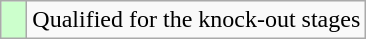<table class="wikitable">
<tr>
<td width=10px bgcolor="#ccffcc"></td>
<td>Qualified for the knock-out stages</td>
</tr>
</table>
